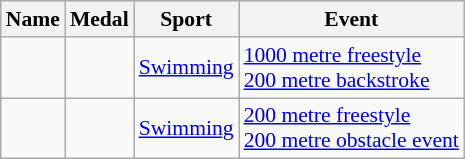<table class="wikitable sortable" style="font-size:90%">
<tr>
<th>Name</th>
<th>Medal</th>
<th>Sport</th>
<th>Event</th>
</tr>
<tr>
<td></td>
<td><br></td>
<td><a href='#'>Swimming</a></td>
<td><a href='#'>1000 metre freestyle</a><br><a href='#'>200 metre backstroke</a></td>
</tr>
<tr>
<td></td>
<td><br></td>
<td><a href='#'>Swimming</a></td>
<td><a href='#'>200 metre freestyle</a><br><a href='#'>200 metre obstacle event</a></td>
</tr>
</table>
